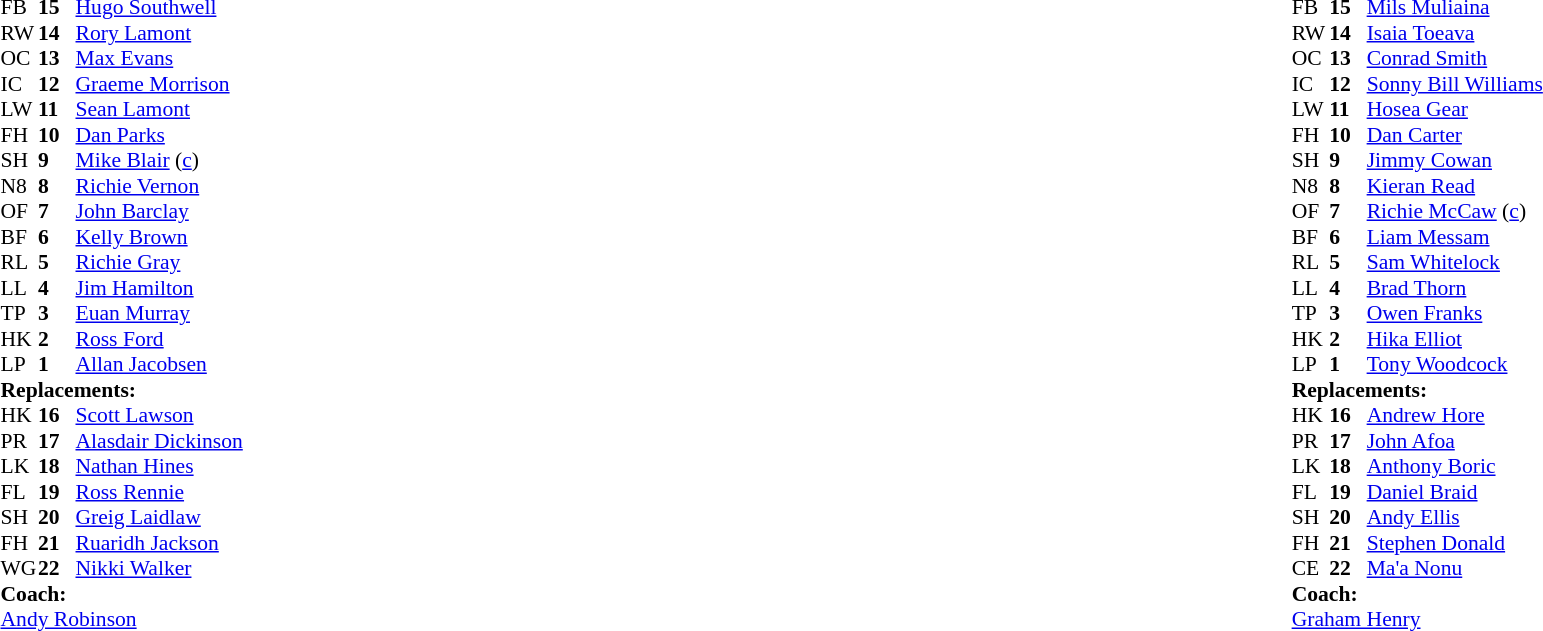<table width="100%">
<tr>
<td valign="top" width="50%"><br><table style="font-size: 90%" cellspacing="0" cellpadding="0">
<tr>
<th width="25"></th>
<th width="25"></th>
</tr>
<tr>
<td>FB</td>
<td><strong>15</strong></td>
<td><a href='#'>Hugo Southwell</a></td>
</tr>
<tr>
<td>RW</td>
<td><strong>14</strong></td>
<td><a href='#'>Rory Lamont</a></td>
<td></td>
</tr>
<tr>
<td>OC</td>
<td><strong>13</strong></td>
<td><a href='#'>Max Evans</a></td>
</tr>
<tr>
<td>IC</td>
<td><strong>12</strong></td>
<td><a href='#'>Graeme Morrison</a></td>
</tr>
<tr>
<td>LW</td>
<td><strong>11</strong></td>
<td><a href='#'>Sean Lamont</a></td>
</tr>
<tr>
<td>FH</td>
<td><strong>10</strong></td>
<td><a href='#'>Dan Parks</a></td>
<td></td>
</tr>
<tr>
<td>SH</td>
<td><strong>9</strong></td>
<td><a href='#'>Mike Blair</a> (<a href='#'>c</a>)</td>
<td></td>
</tr>
<tr>
<td>N8</td>
<td><strong>8</strong></td>
<td><a href='#'>Richie Vernon</a></td>
</tr>
<tr>
<td>OF</td>
<td><strong>7</strong></td>
<td><a href='#'>John Barclay</a></td>
</tr>
<tr>
<td>BF</td>
<td><strong>6</strong></td>
<td><a href='#'>Kelly Brown</a></td>
<td></td>
</tr>
<tr>
<td>RL</td>
<td><strong>5</strong></td>
<td><a href='#'>Richie Gray</a></td>
</tr>
<tr>
<td>LL</td>
<td><strong>4</strong></td>
<td><a href='#'>Jim Hamilton</a></td>
<td></td>
</tr>
<tr>
<td>TP</td>
<td><strong>3</strong></td>
<td><a href='#'>Euan Murray</a> </td>
<td></td>
</tr>
<tr>
<td>HK</td>
<td><strong>2</strong></td>
<td><a href='#'>Ross Ford</a></td>
<td></td>
</tr>
<tr>
<td>LP</td>
<td><strong>1</strong></td>
<td><a href='#'>Allan Jacobsen</a></td>
</tr>
<tr>
<td colspan="4"><strong>Replacements:</strong></td>
</tr>
<tr>
<td>HK</td>
<td><strong>16</strong></td>
<td><a href='#'>Scott Lawson</a></td>
<td></td>
</tr>
<tr>
<td>PR</td>
<td><strong>17</strong></td>
<td><a href='#'>Alasdair Dickinson</a></td>
<td></td>
<td></td>
<td></td>
</tr>
<tr>
<td>LK</td>
<td><strong>18</strong></td>
<td><a href='#'>Nathan Hines</a></td>
<td></td>
</tr>
<tr>
<td>FL</td>
<td><strong>19</strong></td>
<td><a href='#'>Ross Rennie</a></td>
<td></td>
</tr>
<tr>
<td>SH</td>
<td><strong>20</strong></td>
<td><a href='#'>Greig Laidlaw</a></td>
<td></td>
</tr>
<tr>
<td>FH</td>
<td><strong>21</strong></td>
<td><a href='#'>Ruaridh Jackson</a></td>
<td></td>
</tr>
<tr>
<td>WG</td>
<td><strong>22</strong></td>
<td><a href='#'>Nikki Walker</a></td>
<td></td>
</tr>
<tr>
<td colspan="4"><strong>Coach:</strong></td>
</tr>
<tr>
<td colspan="4"> <a href='#'>Andy Robinson</a></td>
</tr>
</table>
</td>
<td valign="top" width="50%"><br><table style="font-size: 90%" cellspacing="0" cellpadding="0" align="center">
<tr>
<th width="25"></th>
<th width="25"></th>
</tr>
<tr>
<td>FB</td>
<td><strong>15</strong></td>
<td><a href='#'>Mils Muliaina</a></td>
</tr>
<tr>
<td>RW</td>
<td><strong>14</strong></td>
<td><a href='#'>Isaia Toeava</a></td>
</tr>
<tr>
<td>OC</td>
<td><strong>13</strong></td>
<td><a href='#'>Conrad Smith</a></td>
</tr>
<tr>
<td>IC</td>
<td><strong>12</strong></td>
<td><a href='#'>Sonny Bill Williams</a></td>
</tr>
<tr>
<td>LW</td>
<td><strong>11</strong></td>
<td><a href='#'>Hosea Gear</a></td>
</tr>
<tr>
<td>FH</td>
<td><strong>10</strong></td>
<td><a href='#'>Dan Carter</a></td>
<td></td>
</tr>
<tr>
<td>SH</td>
<td><strong>9</strong></td>
<td><a href='#'>Jimmy Cowan</a></td>
<td></td>
</tr>
<tr>
<td>N8</td>
<td><strong>8</strong></td>
<td><a href='#'>Kieran Read</a></td>
</tr>
<tr>
<td>OF</td>
<td><strong>7</strong></td>
<td><a href='#'>Richie McCaw</a> (<a href='#'>c</a>)</td>
<td></td>
</tr>
<tr>
<td>BF</td>
<td><strong>6</strong></td>
<td><a href='#'>Liam Messam</a></td>
</tr>
<tr>
<td>RL</td>
<td><strong>5</strong></td>
<td><a href='#'>Sam Whitelock</a></td>
</tr>
<tr>
<td>LL</td>
<td><strong>4</strong></td>
<td><a href='#'>Brad Thorn</a></td>
<td></td>
</tr>
<tr>
<td>TP</td>
<td><strong>3</strong></td>
<td><a href='#'>Owen Franks</a></td>
<td></td>
</tr>
<tr>
<td>HK</td>
<td><strong>2</strong></td>
<td><a href='#'>Hika Elliot</a></td>
<td></td>
</tr>
<tr>
<td>LP</td>
<td><strong>1</strong></td>
<td><a href='#'>Tony Woodcock</a></td>
</tr>
<tr>
<td colspan="4"><strong>Replacements:</strong></td>
</tr>
<tr>
<td>HK</td>
<td><strong>16</strong></td>
<td><a href='#'>Andrew Hore</a></td>
<td></td>
</tr>
<tr>
<td>PR</td>
<td><strong>17</strong></td>
<td><a href='#'>John Afoa</a></td>
<td></td>
</tr>
<tr>
<td>LK</td>
<td><strong>18</strong></td>
<td><a href='#'>Anthony Boric</a></td>
<td></td>
</tr>
<tr>
<td>FL</td>
<td><strong>19</strong></td>
<td><a href='#'>Daniel Braid</a></td>
<td></td>
</tr>
<tr>
<td>SH</td>
<td><strong>20</strong></td>
<td><a href='#'>Andy Ellis</a></td>
<td></td>
</tr>
<tr>
<td>FH</td>
<td><strong>21</strong></td>
<td><a href='#'>Stephen Donald</a></td>
<td></td>
</tr>
<tr>
<td>CE</td>
<td><strong>22</strong></td>
<td><a href='#'>Ma'a Nonu</a></td>
</tr>
<tr>
<td colspan="4"><strong>Coach:</strong></td>
</tr>
<tr>
<td colspan="4"><a href='#'>Graham Henry</a></td>
</tr>
</table>
</td>
</tr>
</table>
